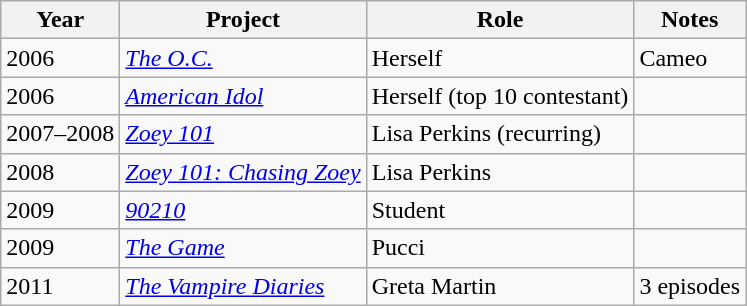<table class="wikitable">
<tr>
<th>Year</th>
<th>Project</th>
<th>Role</th>
<th>Notes</th>
</tr>
<tr>
<td>2006</td>
<td><em><a href='#'>The O.C.</a></em></td>
<td>Herself</td>
<td>Cameo</td>
</tr>
<tr>
<td>2006</td>
<td><em><a href='#'>American Idol</a></em></td>
<td>Herself (top 10 contestant)</td>
<td></td>
</tr>
<tr>
<td>2007–2008</td>
<td><em><a href='#'>Zoey 101</a></em></td>
<td>Lisa Perkins (recurring)</td>
<td></td>
</tr>
<tr>
<td>2008</td>
<td><em><a href='#'>Zoey 101: Chasing Zoey</a></em></td>
<td>Lisa Perkins</td>
<td></td>
</tr>
<tr>
<td>2009</td>
<td><em><a href='#'>90210</a></em></td>
<td>Student</td>
<td></td>
</tr>
<tr>
<td>2009</td>
<td><em><a href='#'>The Game</a></em></td>
<td>Pucci</td>
<td></td>
</tr>
<tr>
<td>2011</td>
<td><em><a href='#'>The Vampire Diaries</a></em></td>
<td>Greta Martin</td>
<td>3 episodes</td>
</tr>
</table>
